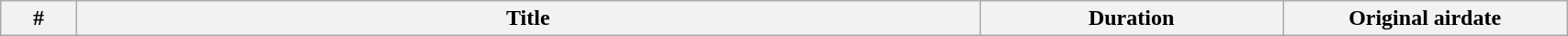<table class="wikitable plainrowheaders" style="width:90%;">
<tr>
<th width=10>#</th>
<th width=200>Title</th>
<th width=20>Duration</th>
<th width=50>Original airdate<br></th>
</tr>
</table>
